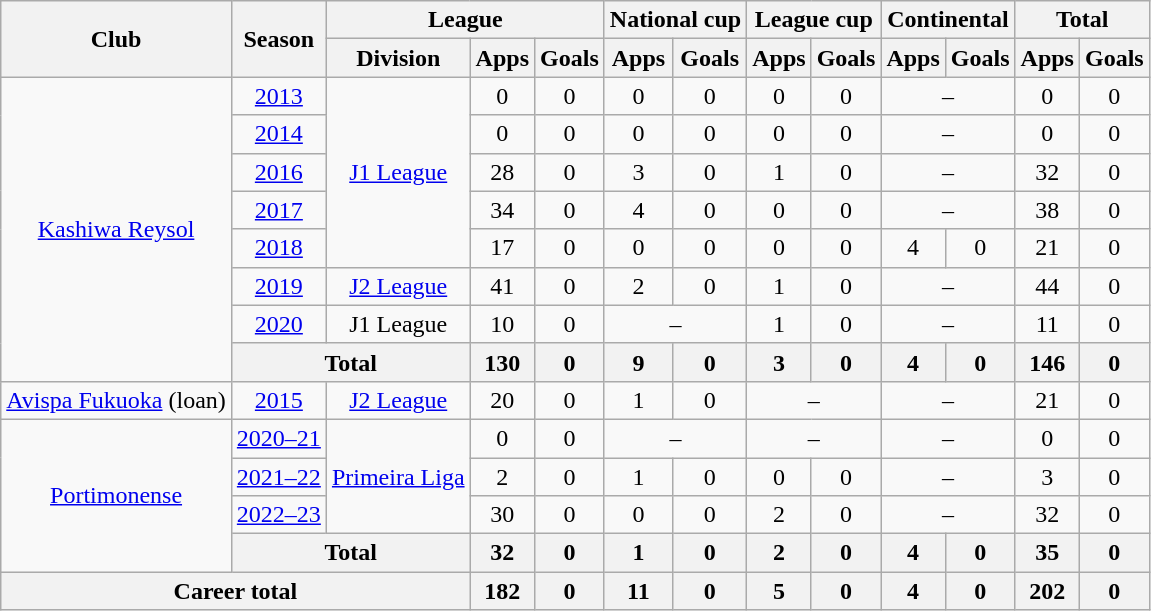<table class="wikitable" style="text-align:center">
<tr>
<th rowspan="2">Club</th>
<th rowspan="2">Season</th>
<th colspan="3">League</th>
<th colspan="2">National cup</th>
<th colspan="2">League cup</th>
<th colspan="2">Continental</th>
<th colspan="2">Total</th>
</tr>
<tr>
<th>Division</th>
<th>Apps</th>
<th>Goals</th>
<th>Apps</th>
<th>Goals</th>
<th>Apps</th>
<th>Goals</th>
<th>Apps</th>
<th>Goals</th>
<th>Apps</th>
<th>Goals</th>
</tr>
<tr>
<td rowspan="8"><a href='#'>Kashiwa Reysol</a></td>
<td><a href='#'>2013</a></td>
<td rowspan="5"><a href='#'>J1 League</a></td>
<td>0</td>
<td>0</td>
<td>0</td>
<td>0</td>
<td>0</td>
<td>0</td>
<td colspan="2">–</td>
<td>0</td>
<td>0</td>
</tr>
<tr>
<td><a href='#'>2014</a></td>
<td>0</td>
<td>0</td>
<td>0</td>
<td>0</td>
<td>0</td>
<td>0</td>
<td colspan="2">–</td>
<td>0</td>
<td>0</td>
</tr>
<tr>
<td><a href='#'>2016</a></td>
<td>28</td>
<td>0</td>
<td>3</td>
<td>0</td>
<td>1</td>
<td>0</td>
<td colspan="2">–</td>
<td>32</td>
<td>0</td>
</tr>
<tr>
<td><a href='#'>2017</a></td>
<td>34</td>
<td>0</td>
<td>4</td>
<td>0</td>
<td>0</td>
<td>0</td>
<td colspan="2">–</td>
<td>38</td>
<td>0</td>
</tr>
<tr>
<td><a href='#'>2018</a></td>
<td>17</td>
<td>0</td>
<td>0</td>
<td>0</td>
<td>0</td>
<td>0</td>
<td>4</td>
<td>0</td>
<td>21</td>
<td>0</td>
</tr>
<tr>
<td><a href='#'>2019</a></td>
<td><a href='#'>J2 League</a></td>
<td>41</td>
<td>0</td>
<td>2</td>
<td>0</td>
<td>1</td>
<td>0</td>
<td colspan="2">–</td>
<td>44</td>
<td>0</td>
</tr>
<tr>
<td><a href='#'>2020</a></td>
<td>J1 League</td>
<td>10</td>
<td>0</td>
<td colspan="2">–</td>
<td>1</td>
<td>0</td>
<td colspan="2">–</td>
<td>11</td>
<td>0</td>
</tr>
<tr>
<th colspan="2">Total</th>
<th>130</th>
<th>0</th>
<th>9</th>
<th>0</th>
<th>3</th>
<th>0</th>
<th>4</th>
<th>0</th>
<th>146</th>
<th>0</th>
</tr>
<tr>
<td><a href='#'>Avispa Fukuoka</a> (loan)</td>
<td><a href='#'>2015</a></td>
<td><a href='#'>J2 League</a></td>
<td>20</td>
<td>0</td>
<td>1</td>
<td>0</td>
<td colspan="2">–</td>
<td colspan="2">–</td>
<td>21</td>
<td>0</td>
</tr>
<tr>
<td rowspan="4"><a href='#'>Portimonense</a></td>
<td><a href='#'>2020–21</a></td>
<td rowspan="3"><a href='#'>Primeira Liga</a></td>
<td>0</td>
<td>0</td>
<td colspan="2">–</td>
<td colspan="2">–</td>
<td colspan="2">–</td>
<td>0</td>
<td>0</td>
</tr>
<tr>
<td><a href='#'>2021–22</a></td>
<td>2</td>
<td>0</td>
<td>1</td>
<td>0</td>
<td>0</td>
<td>0</td>
<td colspan="2">–</td>
<td>3</td>
<td>0</td>
</tr>
<tr>
<td><a href='#'>2022–23</a></td>
<td>30</td>
<td>0</td>
<td>0</td>
<td>0</td>
<td>2</td>
<td>0</td>
<td colspan="2">–</td>
<td>32</td>
<td>0</td>
</tr>
<tr>
<th colspan="2">Total</th>
<th>32</th>
<th>0</th>
<th>1</th>
<th>0</th>
<th>2</th>
<th>0</th>
<th>4</th>
<th>0</th>
<th>35</th>
<th>0</th>
</tr>
<tr>
<th colspan="3">Career total</th>
<th>182</th>
<th>0</th>
<th>11</th>
<th>0</th>
<th>5</th>
<th>0</th>
<th>4</th>
<th>0</th>
<th>202</th>
<th>0</th>
</tr>
</table>
